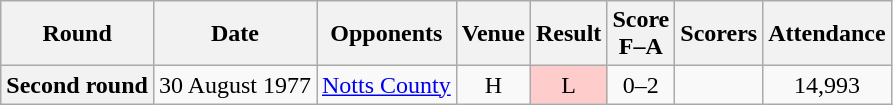<table class="wikitable plainrowheaders" style="text-align:center">
<tr>
<th scope="col">Round</th>
<th scope="col">Date</th>
<th scope="col">Opponents</th>
<th scope="col">Venue</th>
<th scope="col">Result</th>
<th scope="col">Score<br>F–A</th>
<th scope="col">Scorers</th>
<th scope="col">Attendance</th>
</tr>
<tr>
<th scope="row">Second round</th>
<td align="left">30 August 1977</td>
<td align="left"><a href='#'>Notts County</a></td>
<td>H</td>
<td style="background:#fcc">L</td>
<td>0–2</td>
<td></td>
<td>14,993</td>
</tr>
</table>
